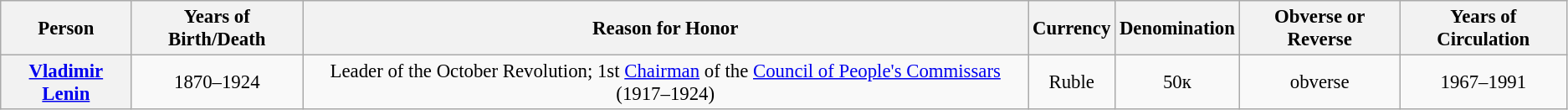<table class="wikitable" style="font-size:95%; text-align:center;">
<tr>
<th>Person</th>
<th>Years of Birth/Death</th>
<th>Reason for Honor</th>
<th>Currency</th>
<th>Denomination</th>
<th>Obverse or Reverse</th>
<th>Years of Circulation</th>
</tr>
<tr>
<th><a href='#'>Vladimir Lenin</a></th>
<td>1870–1924</td>
<td>Leader of the October Revolution; 1st <a href='#'>Chairman</a> of the <a href='#'>Council of People's Commissars</a> (1917–1924)</td>
<td>Ruble</td>
<td>50к</td>
<td>obverse</td>
<td>1967–1991</td>
</tr>
</table>
